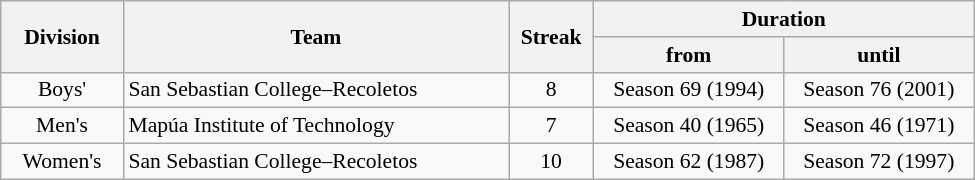<table class="wikitable" style="font-size:90%; text-align:center;">
<tr>
<th rowspan="2" width="75px">Division</th>
<th rowspan="2" width="250px">Team</th>
<th rowspan="2" width="50px">Streak</th>
<th colspan="2">Duration</th>
</tr>
<tr>
<th width="120px">from</th>
<th width="120px">until</th>
</tr>
<tr>
<td>Boys'</td>
<td align="left">San Sebastian College–Recoletos</td>
<td>8</td>
<td>Season 69 (1994)</td>
<td>Season 76 (2001)</td>
</tr>
<tr>
<td>Men's</td>
<td align="left">Mapúa Institute of Technology</td>
<td>7</td>
<td>Season 40 (1965)</td>
<td>Season 46 (1971)</td>
</tr>
<tr>
<td>Women's</td>
<td align="left">San Sebastian College–Recoletos</td>
<td>10</td>
<td>Season 62 (1987)</td>
<td>Season 72 (1997)</td>
</tr>
</table>
